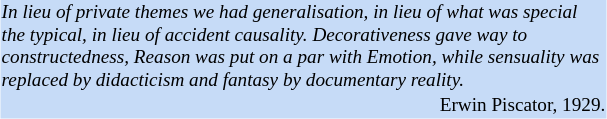<table class="toccolours" style="float: right; margin-left: 1em; margin-right: 1em; font-size: 80%; background:#c6dbf7; color:black; width:32em; max-width: 32%;" cellspacing="0">
<tr>
<td style="text-align:left;"><em>In lieu of private themes we had generalisation, in lieu of what was special the typical, in lieu of accident causality. Decorativeness gave way to constructedness, Reason was put on a par with Emotion, while sensuality was replaced by didacticism and fantasy by documentary reality.</em></td>
</tr>
<tr>
<td style="text-align: right;">Erwin Piscator, 1929.</td>
</tr>
</table>
